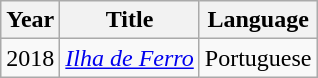<table class="wikitable">
<tr>
<th>Year</th>
<th>Title</th>
<th>Language</th>
</tr>
<tr>
<td>2018</td>
<td><em><a href='#'>Ilha de Ferro</a></em></td>
<td>Portuguese</td>
</tr>
</table>
